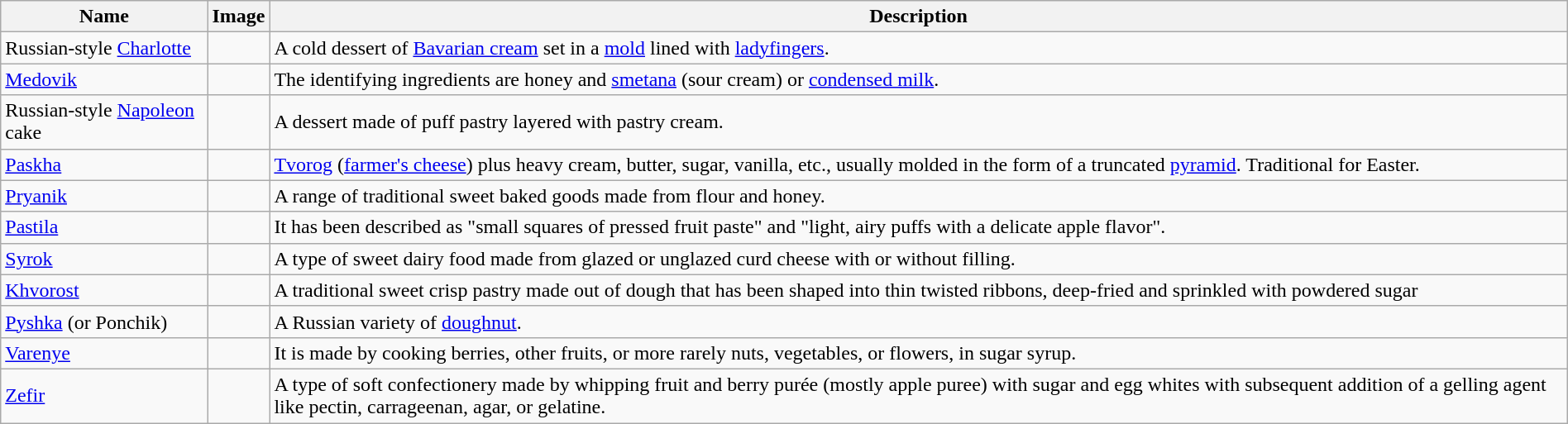<table class="wikitable sortable" style="width:100%;">
<tr>
<th>Name</th>
<th class="unsortable">Image</th>
<th>Description</th>
</tr>
<tr>
<td>Russian-style <a href='#'>Charlotte</a></td>
<td></td>
<td>A cold dessert of <a href='#'>Bavarian cream</a> set in a <a href='#'>mold</a> lined with <a href='#'>ladyfingers</a>.</td>
</tr>
<tr>
<td><a href='#'>Medovik</a></td>
<td></td>
<td>The identifying ingredients are honey and <a href='#'>smetana</a> (sour cream) or <a href='#'>condensed milk</a>.</td>
</tr>
<tr>
<td>Russian-style <a href='#'>Napoleon</a> cake</td>
<td></td>
<td>A dessert made of puff pastry layered with pastry cream.</td>
</tr>
<tr>
<td><a href='#'>Paskha</a></td>
<td></td>
<td><a href='#'>Tvorog</a> (<a href='#'>farmer's cheese</a>) plus heavy cream, butter, sugar, vanilla, etc., usually molded in the form of a truncated <a href='#'>pyramid</a>.  Traditional for Easter.</td>
</tr>
<tr>
<td><a href='#'>Pryanik</a></td>
<td></td>
<td>A range of traditional sweet baked goods made from flour and honey.</td>
</tr>
<tr>
<td><a href='#'>Pastila</a></td>
<td></td>
<td>It has been described as "small squares of pressed fruit paste" and "light, airy puffs with a delicate apple flavor".</td>
</tr>
<tr>
<td><a href='#'>Syrok</a></td>
<td></td>
<td>A type of sweet dairy food made from glazed or unglazed curd cheese with or without filling.</td>
</tr>
<tr>
<td><a href='#'>Khvorost</a></td>
<td></td>
<td>A traditional sweet crisp pastry made out of dough that has been shaped into thin twisted ribbons, deep-fried and sprinkled with powdered sugar</td>
</tr>
<tr>
<td><a href='#'>Pyshka</a> (or Ponchik)</td>
<td></td>
<td>A Russian variety of <a href='#'>doughnut</a>.</td>
</tr>
<tr>
<td><a href='#'>Varenye</a></td>
<td></td>
<td>It is made by cooking berries, other fruits, or more rarely nuts, vegetables, or flowers, in sugar syrup.</td>
</tr>
<tr>
<td><a href='#'>Zefir</a></td>
<td></td>
<td>A type of soft confectionery made by whipping fruit and berry purée (mostly apple puree) with sugar and egg whites with subsequent addition of a gelling agent like pectin, carrageenan, agar, or gelatine.</td>
</tr>
</table>
